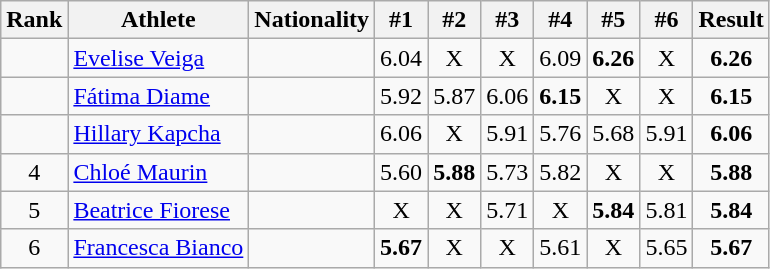<table class="wikitable sortable" style="text-align:center">
<tr>
<th>Rank</th>
<th>Athlete</th>
<th>Nationality</th>
<th>#1</th>
<th>#2</th>
<th>#3</th>
<th>#4</th>
<th>#5</th>
<th>#6</th>
<th>Result</th>
</tr>
<tr>
<td></td>
<td align="left"><a href='#'>Evelise Veiga</a></td>
<td align="left"></td>
<td>6.04</td>
<td>X</td>
<td>X</td>
<td>6.09</td>
<td><strong>6.26</strong></td>
<td>X</td>
<td><strong>6.26</strong></td>
</tr>
<tr>
<td></td>
<td align="left"><a href='#'>Fátima Diame</a></td>
<td align="left"></td>
<td>5.92</td>
<td>5.87</td>
<td>6.06</td>
<td><strong>6.15</strong></td>
<td>X</td>
<td>X</td>
<td><strong>6.15</strong></td>
</tr>
<tr>
<td></td>
<td align="left"><a href='#'>Hillary Kapcha</a></td>
<td align="left"></td>
<td>6.06</td>
<td>X</td>
<td>5.91</td>
<td>5.76</td>
<td>5.68</td>
<td>5.91</td>
<td><strong>6.06</strong></td>
</tr>
<tr>
<td>4</td>
<td align="left"><a href='#'>Chloé Maurin</a></td>
<td align="left"></td>
<td>5.60</td>
<td><strong>5.88</strong></td>
<td>5.73</td>
<td>5.82</td>
<td>X</td>
<td>X</td>
<td><strong>5.88</strong></td>
</tr>
<tr>
<td>5</td>
<td align="left"><a href='#'>Beatrice Fiorese</a></td>
<td align="left"></td>
<td>X</td>
<td>X</td>
<td>5.71</td>
<td>X</td>
<td><strong>5.84</strong></td>
<td>5.81</td>
<td><strong>5.84</strong></td>
</tr>
<tr>
<td>6</td>
<td align="left"><a href='#'>Francesca Bianco</a></td>
<td align="left"></td>
<td><strong>5.67</strong></td>
<td>X</td>
<td>X</td>
<td>5.61</td>
<td>X</td>
<td>5.65</td>
<td><strong>5.67</strong></td>
</tr>
</table>
